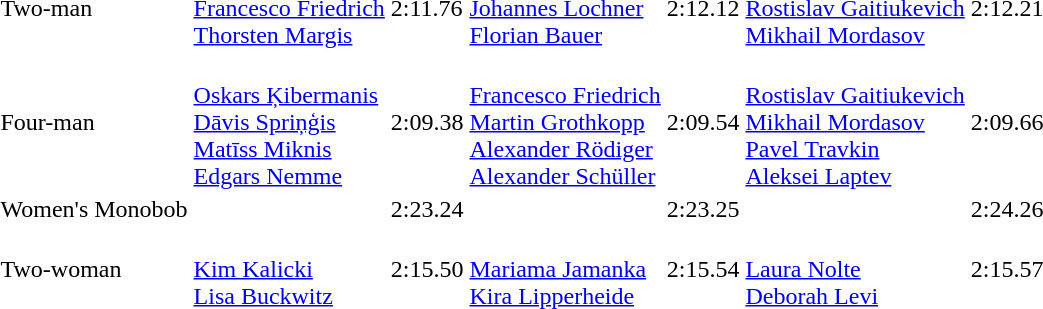<table>
<tr>
<td>Two-man</td>
<td><br><a href='#'>Francesco Friedrich</a><br><a href='#'>Thorsten Margis</a></td>
<td>2:11.76</td>
<td><br><a href='#'>Johannes Lochner</a><br><a href='#'>Florian Bauer</a></td>
<td>2:12.12</td>
<td><br><a href='#'>Rostislav Gaitiukevich</a><br><a href='#'>Mikhail Mordasov</a></td>
<td>2:12.21</td>
</tr>
<tr>
<td>Four-man</td>
<td><br><a href='#'>Oskars Ķibermanis</a><br><a href='#'>Dāvis Spriņģis</a><br><a href='#'>Matīss Miknis</a><br><a href='#'>Edgars Nemme</a></td>
<td>2:09.38</td>
<td><br><a href='#'>Francesco Friedrich</a><br><a href='#'>Martin Grothkopp</a><br><a href='#'>Alexander Rödiger</a><br><a href='#'>Alexander Schüller</a></td>
<td>2:09.54</td>
<td><br><a href='#'>Rostislav Gaitiukevich</a><br><a href='#'>Mikhail Mordasov</a><br><a href='#'>Pavel Travkin</a><br><a href='#'>Aleksei Laptev</a></td>
<td>2:09.66</td>
</tr>
<tr>
<td>Women's Monobob</td>
<td></td>
<td>2:23.24</td>
<td></td>
<td>2:23.25</td>
<td></td>
<td>2:24.26</td>
</tr>
<tr>
<td>Two-woman</td>
<td><br><a href='#'>Kim Kalicki</a><br><a href='#'>Lisa Buckwitz</a></td>
<td>2:15.50</td>
<td><br><a href='#'>Mariama Jamanka</a><br><a href='#'>Kira Lipperheide</a></td>
<td>2:15.54</td>
<td><br><a href='#'>Laura Nolte</a><br><a href='#'>Deborah Levi</a></td>
<td>2:15.57</td>
</tr>
</table>
